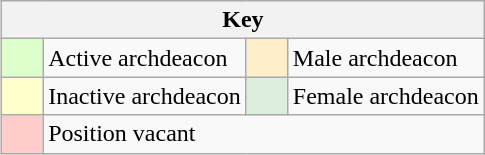<table class="wikitable" style="float: right;">
<tr>
<th colspan="4">Key</th>
</tr>
<tr>
<td style="background:#dfc; width:20px;"></td>
<td>Active archdeacon</td>
<td style="background:#fec; width:20px;"></td>
<td>Male archdeacon</td>
</tr>
<tr>
<td style="background:#ffc;"></td>
<td>Inactive archdeacon</td>
<td style="background:#ded;"></td>
<td>Female archdeacon</td>
</tr>
<tr>
<td style="background:#fcc;"></td>
<td colspan="3">Position vacant</td>
</tr>
</table>
